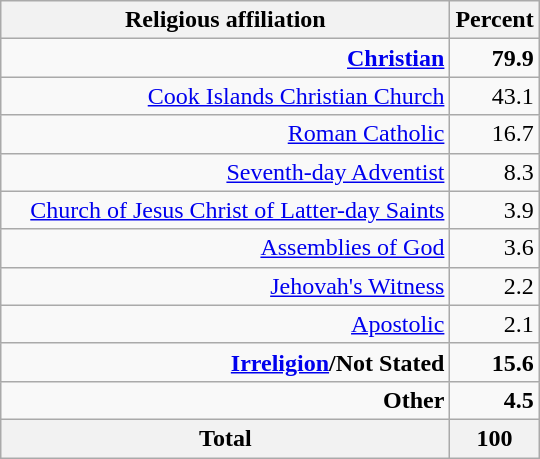<table class="wikitable col1left" style="text-align:right;">
<tr>
<th>Religious affiliation</th>
<th>Percent</th>
</tr>
<tr>
<td><strong><a href='#'>Christian</a></strong></td>
<td><strong>79.9</strong></td>
</tr>
<tr>
<td> <a href='#'>Cook Islands Christian Church</a></td>
<td>43.1</td>
</tr>
<tr>
<td> <a href='#'>Roman Catholic</a></td>
<td>16.7</td>
</tr>
<tr>
<td> <a href='#'>Seventh-day Adventist</a></td>
<td>8.3</td>
</tr>
<tr>
<td> <a href='#'>Church of Jesus Christ of Latter-day Saints</a></td>
<td>3.9</td>
</tr>
<tr>
<td> <a href='#'>Assemblies of God</a></td>
<td>3.6</td>
</tr>
<tr>
<td> <a href='#'>Jehovah's Witness</a></td>
<td>2.2</td>
</tr>
<tr>
<td> <a href='#'>Apostolic</a></td>
<td>2.1</td>
</tr>
<tr>
<td><strong><a href='#'>Irreligion</a>/Not Stated</strong></td>
<td><strong>15.6</strong></td>
</tr>
<tr>
<td><strong>Other</strong></td>
<td><strong>4.5</strong></td>
</tr>
<tr>
<th>Total</th>
<th>100</th>
</tr>
</table>
